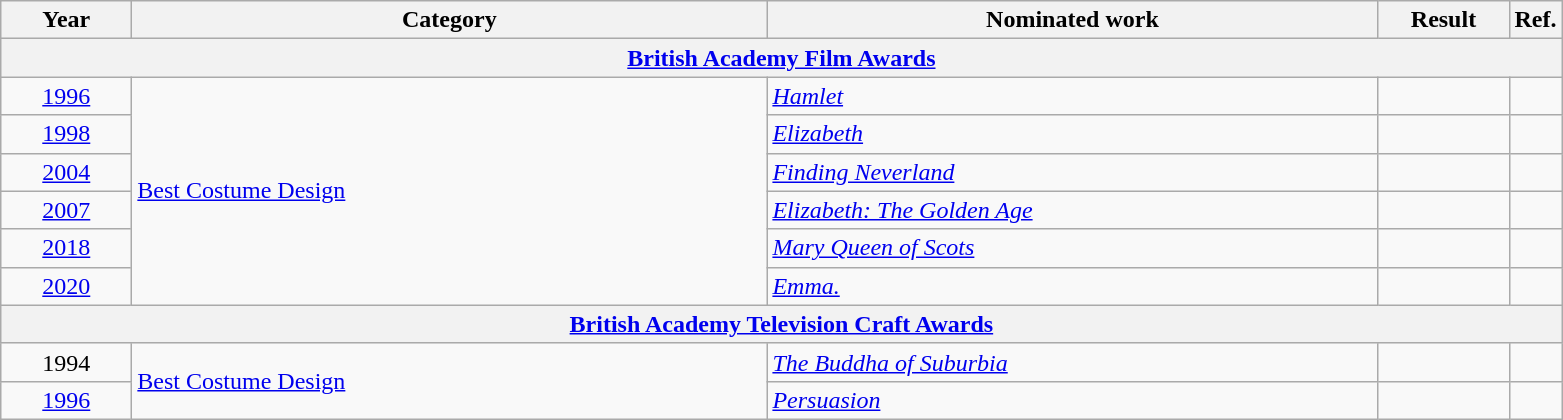<table class=wikitable>
<tr>
<th scope="col" style="width:5em;">Year</th>
<th scope="col" style="width:26em;">Category</th>
<th scope="col" style="width:25em;">Nominated work</th>
<th scope="col" style="width:5em;">Result</th>
<th>Ref.</th>
</tr>
<tr>
<th colspan="5"><a href='#'>British Academy Film Awards</a></th>
</tr>
<tr>
<td style="text-align:center;"><a href='#'>1996</a></td>
<td rowspan="6"><a href='#'>Best Costume Design</a></td>
<td><em><a href='#'>Hamlet</a></em></td>
<td></td>
<td style="text-align:center;"></td>
</tr>
<tr>
<td style="text-align:center;"><a href='#'>1998</a></td>
<td><em><a href='#'>Elizabeth</a></em></td>
<td></td>
<td style="text-align:center;"></td>
</tr>
<tr>
<td style="text-align:center;"><a href='#'>2004</a></td>
<td><em><a href='#'>Finding Neverland</a></em></td>
<td></td>
<td style="text-align:center;"></td>
</tr>
<tr>
<td style="text-align:center;"><a href='#'>2007</a></td>
<td><em><a href='#'>Elizabeth: The Golden Age</a></em></td>
<td></td>
<td style="text-align:center;"></td>
</tr>
<tr>
<td style="text-align:center;"><a href='#'>2018</a></td>
<td><em><a href='#'>Mary Queen of Scots</a></em></td>
<td></td>
<td style="text-align:center;"></td>
</tr>
<tr>
<td style="text-align:center;"><a href='#'>2020</a></td>
<td><em><a href='#'>Emma.</a></em></td>
<td></td>
<td style="text-align:center;"></td>
</tr>
<tr>
<th colspan="5"><a href='#'>British Academy Television Craft Awards</a></th>
</tr>
<tr>
<td style="text-align:center;">1994</td>
<td rowspan="2"><a href='#'>Best Costume Design</a></td>
<td><em><a href='#'>The Buddha of Suburbia</a></em></td>
<td></td>
<td style="text-align:center;"></td>
</tr>
<tr>
<td style="text-align:center;"><a href='#'>1996</a></td>
<td><em><a href='#'>Persuasion</a></em></td>
<td></td>
<td style="text-align:center;"></td>
</tr>
</table>
